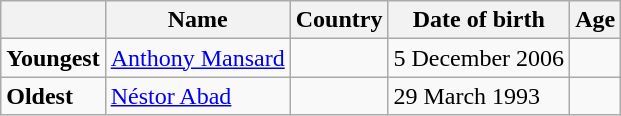<table class="wikitable">
<tr>
<th></th>
<th><strong>Name</strong></th>
<th><strong>Country</strong></th>
<th><strong>Date of birth</strong></th>
<th><strong>Age</strong></th>
</tr>
<tr>
<td><strong>Youngest</strong></td>
<td><a href='#'>Anthony Mansard</a></td>
<td></td>
<td>5 December 2006</td>
<td></td>
</tr>
<tr>
<td><strong>Oldest</strong></td>
<td><a href='#'>Néstor Abad</a></td>
<td></td>
<td>29 March 1993</td>
<td></td>
</tr>
</table>
